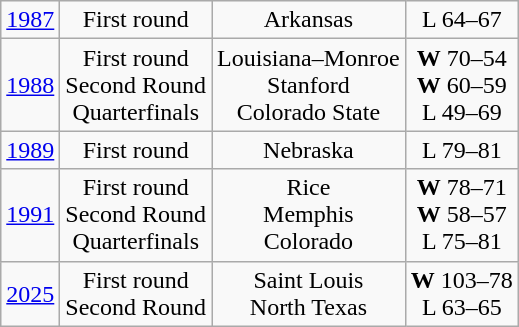<table class="wikitable">
<tr align="center">
<td><a href='#'>1987</a></td>
<td>First round</td>
<td>Arkansas</td>
<td>L 64–67</td>
</tr>
<tr align="center">
<td><a href='#'>1988</a></td>
<td>First round<br>Second Round<br>Quarterfinals</td>
<td>Louisiana–Monroe<br>Stanford<br>Colorado State</td>
<td><strong>W</strong> 70–54<br><strong>W</strong> 60–59<br>L 49–69</td>
</tr>
<tr align="center">
<td><a href='#'>1989</a></td>
<td>First round</td>
<td>Nebraska</td>
<td>L 79–81</td>
</tr>
<tr align="center">
<td><a href='#'>1991</a></td>
<td>First round<br>Second Round<br>Quarterfinals</td>
<td>Rice<br>Memphis<br>Colorado</td>
<td><strong>W</strong> 78–71<br><strong>W</strong> 58–57<br>L 75–81</td>
</tr>
<tr align="center">
<td><a href='#'>2025</a></td>
<td>First round<br>Second Round</td>
<td>Saint Louis<br>North Texas</td>
<td><strong>W</strong> 103–78<br>L 63–65</td>
</tr>
</table>
